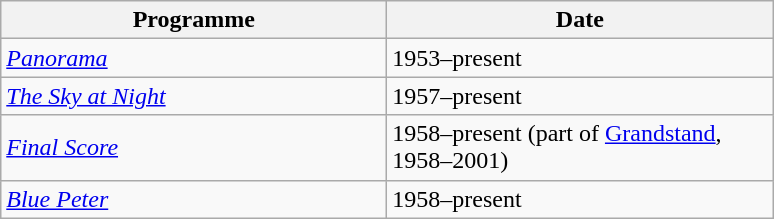<table class="wikitable">
<tr>
<th width=250>Programme</th>
<th width=250>Date</th>
</tr>
<tr>
<td><em><a href='#'>Panorama</a></em></td>
<td>1953–present</td>
</tr>
<tr>
<td><em><a href='#'>The Sky at Night</a></em></td>
<td>1957–present</td>
</tr>
<tr>
<td><em><a href='#'>Final Score</a></em></td>
<td>1958–present (part of <a href='#'>Grandstand</a>, 1958–2001)</td>
</tr>
<tr>
<td><em><a href='#'>Blue Peter</a></em></td>
<td>1958–present</td>
</tr>
</table>
